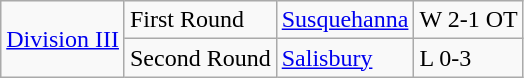<table class="wikitable">
<tr>
<td rowspan="3"><a href='#'>Division III</a></td>
<td>First Round</td>
<td><a href='#'>Susquehanna</a></td>
<td>W 2-1 OT</td>
</tr>
<tr>
<td>Second Round</td>
<td><a href='#'>Salisbury</a></td>
<td>L 0-3</td>
</tr>
</table>
